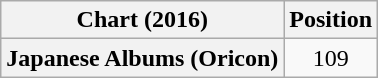<table class="wikitable plainrowheaders" style="text-align:center">
<tr>
<th scope="col">Chart (2016)</th>
<th scope="col">Position</th>
</tr>
<tr>
<th scope="row">Japanese Albums (Oricon)</th>
<td>109</td>
</tr>
</table>
